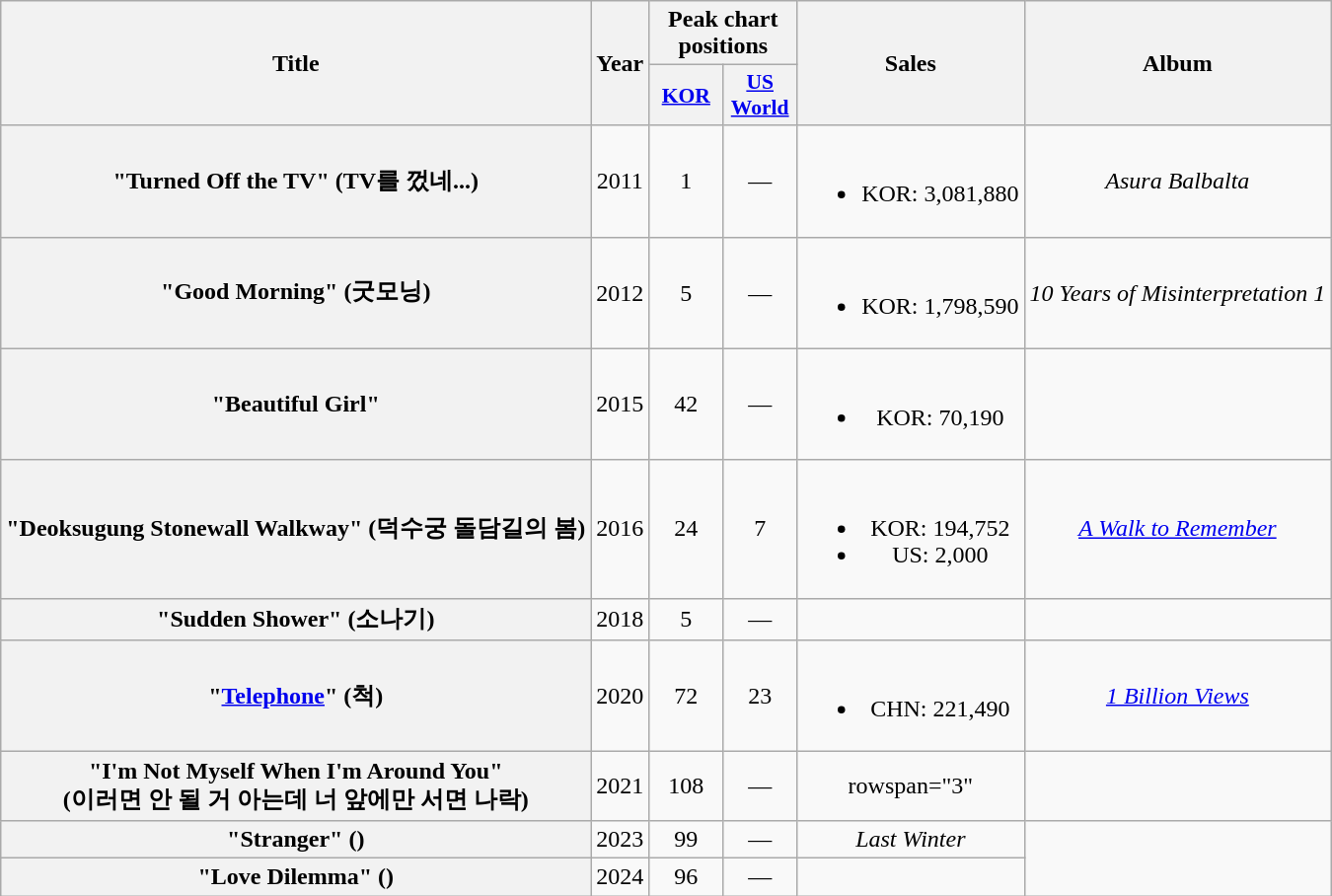<table class="wikitable plainrowheaders" style="text-align:center;">
<tr>
<th scope="col" rowspan="2">Title</th>
<th scope="col" rowspan="2">Year</th>
<th colspan="2" scope="col">Peak chart <br> positions</th>
<th scope="col" rowspan="2">Sales</th>
<th scope="col" rowspan="2">Album</th>
</tr>
<tr>
<th scope="col" style="width:3em;font-size:90%;"><a href='#'>KOR</a><br></th>
<th scope="col" style="width:3em;font-size:90%;"><a href='#'>US<br>World</a><br></th>
</tr>
<tr>
<th scope="row">"Turned Off the TV" (TV를 껐네...)<br></th>
<td>2011</td>
<td>1</td>
<td>—</td>
<td><br><ul><li>KOR: 3,081,880</li></ul></td>
<td><em>Asura Balbalta</em></td>
</tr>
<tr>
<th scope="row">"Good Morning" (굿모닝)<br></th>
<td>2012</td>
<td>5</td>
<td>—</td>
<td><br><ul><li>KOR: 1,798,590</li></ul></td>
<td><em>10 Years of Misinterpretation 1</em></td>
</tr>
<tr>
<th scope="row">"Beautiful Girl"<br></th>
<td>2015</td>
<td>42</td>
<td>—</td>
<td><br><ul><li>KOR: 70,190</li></ul></td>
<td></td>
</tr>
<tr>
<th scope="row">"Deoksugung Stonewall Walkway" (덕수궁 돌담길의 봄)<br></th>
<td>2016</td>
<td>24</td>
<td>7</td>
<td><br><ul><li>KOR: 194,752</li><li>US: 2,000</li></ul></td>
<td><em><a href='#'>A Walk to Remember</a></em></td>
</tr>
<tr>
<th scope="row">"Sudden Shower" (소나기)<br></th>
<td>2018</td>
<td>5</td>
<td>—</td>
<td></td>
<td></td>
</tr>
<tr>
<th scope="row">"<a href='#'>Telephone</a>" (척)<br></th>
<td>2020</td>
<td>72</td>
<td>23</td>
<td><br><ul><li>CHN: 221,490</li></ul></td>
<td><em><a href='#'>1 Billion Views</a></em></td>
</tr>
<tr>
<th scope="row">"I'm Not Myself When I'm Around You" <br> (이러면 안 될 거 아는데 너 앞에만 서면 나락) </th>
<td>2021</td>
<td>108</td>
<td>—</td>
<td>rowspan="3" </td>
<td></td>
</tr>
<tr>
<th scope="row">"Stranger" () <br> </th>
<td>2023</td>
<td>99</td>
<td>—</td>
<td><em>Last Winter</em></td>
</tr>
<tr>
<th scope="row">"Love Dilemma" () <br> </th>
<td>2024</td>
<td>96</td>
<td>—</td>
<td></td>
</tr>
</table>
